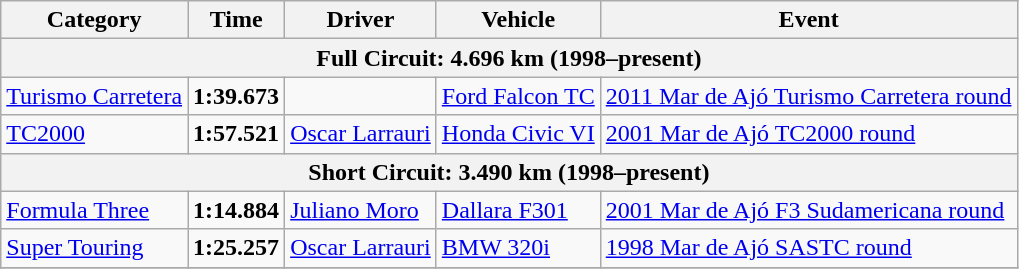<table class="wikitable">
<tr>
<th>Category</th>
<th>Time</th>
<th>Driver</th>
<th>Vehicle</th>
<th>Event</th>
</tr>
<tr>
<th colspan=5>Full Circuit: 4.696 km (1998–present)</th>
</tr>
<tr>
<td><a href='#'>Turismo Carretera</a></td>
<td><strong>1:39.673</strong></td>
<td></td>
<td><a href='#'>Ford Falcon TC</a></td>
<td><a href='#'>2011 Mar de Ajó Turismo Carretera round</a></td>
</tr>
<tr>
<td><a href='#'>TC2000</a></td>
<td><strong>1:57.521</strong></td>
<td><a href='#'>Oscar Larrauri</a></td>
<td><a href='#'>Honda Civic VI</a></td>
<td><a href='#'>2001 Mar de Ajó TC2000 round</a></td>
</tr>
<tr>
<th colspan=5>Short Circuit: 3.490 km (1998–present)</th>
</tr>
<tr>
<td><a href='#'>Formula Three</a></td>
<td><strong>1:14.884</strong></td>
<td><a href='#'>Juliano Moro</a></td>
<td><a href='#'>Dallara F301</a></td>
<td><a href='#'>2001 Mar de Ajó F3 Sudamericana round</a></td>
</tr>
<tr>
<td><a href='#'>Super Touring</a></td>
<td><strong>1:25.257</strong></td>
<td><a href='#'>Oscar Larrauri</a></td>
<td><a href='#'>BMW 320i</a></td>
<td><a href='#'>1998 Mar de Ajó SASTC round</a></td>
</tr>
<tr>
</tr>
</table>
